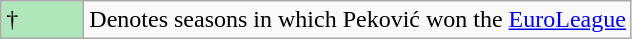<table class="wikitable">
<tr>
<td style="background:#AFE6BA; width:3em;">†</td>
<td>Denotes seasons in which Peković won the <a href='#'>EuroLeague</a></td>
</tr>
</table>
